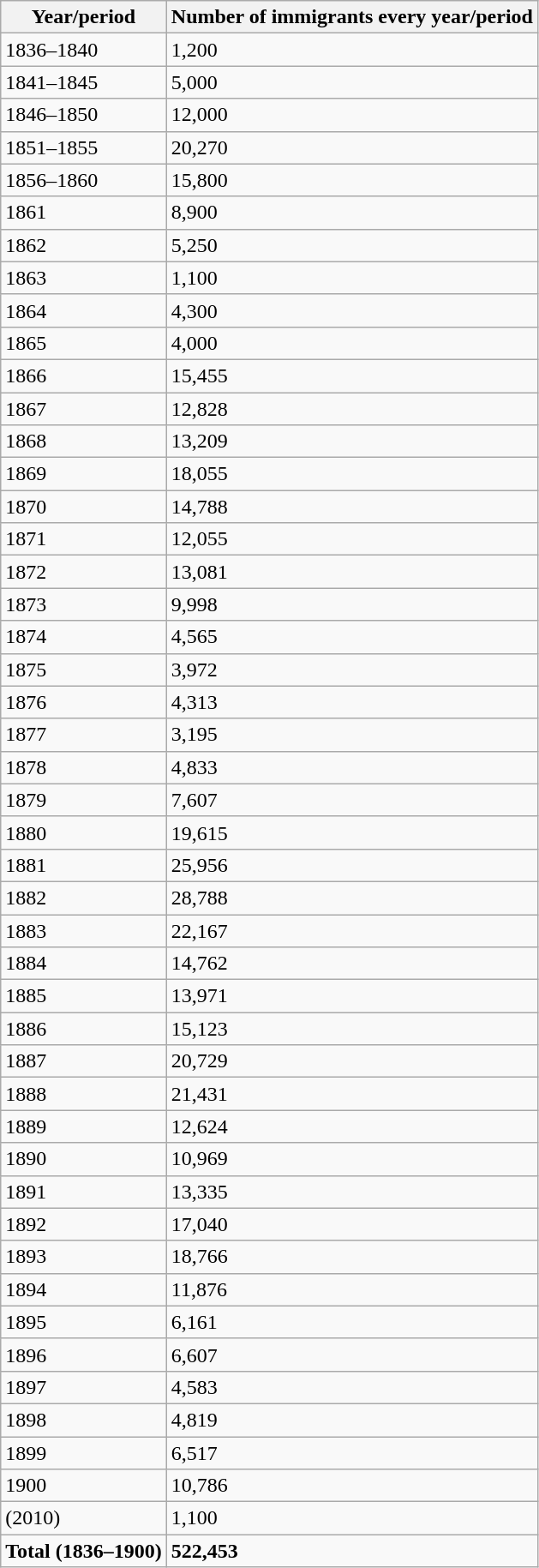<table class="wikitable">
<tr>
<th>Year/period</th>
<th>Number of immigrants every year/period</th>
</tr>
<tr>
<td>1836–1840</td>
<td>1,200</td>
</tr>
<tr>
<td>1841–1845</td>
<td>5,000</td>
</tr>
<tr>
<td>1846–1850</td>
<td>12,000</td>
</tr>
<tr>
<td>1851–1855</td>
<td>20,270</td>
</tr>
<tr>
<td>1856–1860</td>
<td>15,800</td>
</tr>
<tr>
<td>1861</td>
<td>8,900</td>
</tr>
<tr>
<td>1862</td>
<td>5,250</td>
</tr>
<tr>
<td>1863</td>
<td>1,100</td>
</tr>
<tr>
<td>1864</td>
<td>4,300</td>
</tr>
<tr>
<td>1865</td>
<td>4,000</td>
</tr>
<tr>
<td>1866</td>
<td>15,455</td>
</tr>
<tr>
<td>1867</td>
<td>12,828</td>
</tr>
<tr>
<td>1868</td>
<td>13,209</td>
</tr>
<tr>
<td>1869</td>
<td>18,055</td>
</tr>
<tr>
<td>1870</td>
<td>14,788</td>
</tr>
<tr>
<td>1871</td>
<td>12,055</td>
</tr>
<tr>
<td>1872</td>
<td>13,081</td>
</tr>
<tr>
<td>1873</td>
<td>9,998</td>
</tr>
<tr>
<td>1874</td>
<td>4,565</td>
</tr>
<tr>
<td>1875</td>
<td>3,972</td>
</tr>
<tr>
<td>1876</td>
<td>4,313</td>
</tr>
<tr>
<td>1877</td>
<td>3,195</td>
</tr>
<tr>
<td>1878</td>
<td>4,833</td>
</tr>
<tr>
<td>1879</td>
<td>7,607</td>
</tr>
<tr>
<td>1880</td>
<td>19,615</td>
</tr>
<tr>
<td>1881</td>
<td>25,956</td>
</tr>
<tr>
<td>1882</td>
<td>28,788</td>
</tr>
<tr>
<td>1883</td>
<td>22,167</td>
</tr>
<tr>
<td>1884</td>
<td>14,762</td>
</tr>
<tr>
<td>1885</td>
<td>13,971</td>
</tr>
<tr>
<td>1886</td>
<td>15,123</td>
</tr>
<tr>
<td>1887</td>
<td>20,729</td>
</tr>
<tr>
<td>1888</td>
<td>21,431</td>
</tr>
<tr>
<td>1889</td>
<td>12,624</td>
</tr>
<tr>
<td>1890</td>
<td>10,969</td>
</tr>
<tr>
<td>1891</td>
<td>13,335</td>
</tr>
<tr>
<td>1892</td>
<td>17,040</td>
</tr>
<tr>
<td>1893</td>
<td>18,766</td>
</tr>
<tr>
<td>1894</td>
<td>11,876</td>
</tr>
<tr>
<td>1895</td>
<td>6,161</td>
</tr>
<tr>
<td>1896</td>
<td>6,607</td>
</tr>
<tr>
<td>1897</td>
<td>4,583</td>
</tr>
<tr>
<td>1898</td>
<td>4,819</td>
</tr>
<tr>
<td>1899</td>
<td>6,517</td>
</tr>
<tr>
<td>1900</td>
<td>10,786</td>
</tr>
<tr>
<td>(2010)</td>
<td>1,100</td>
</tr>
<tr>
<td><strong>Total (1836–1900)</strong></td>
<td><strong>522,453</strong></td>
</tr>
</table>
